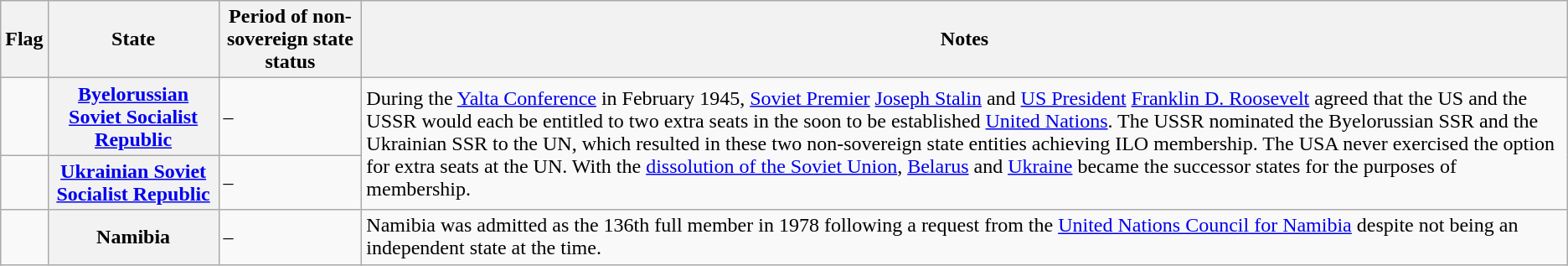<table class="wikitable">
<tr>
<th>Flag</th>
<th>State</th>
<th>Period of non-sovereign state status</th>
<th>Notes</th>
</tr>
<tr>
<td></td>
<th scope="row"><a href='#'>Byelorussian Soviet Socialist Republic</a></th>
<td> – </td>
<td rowspan="2">During the <a href='#'>Yalta Conference</a> in February 1945, <a href='#'>Soviet Premier</a> <a href='#'>Joseph Stalin</a> and <a href='#'>US President</a> <a href='#'>Franklin D. Roosevelt</a> agreed that the US and the USSR would each be entitled to two extra seats in the soon to be established <a href='#'>United Nations</a>. The USSR nominated the Byelorussian SSR and the Ukrainian SSR to the UN, which resulted in these two non-sovereign state entities  achieving ILO membership. The USA never exercised the option for extra seats at the UN.  With the <a href='#'>dissolution of the Soviet Union</a>, <a href='#'>Belarus</a> and <a href='#'>Ukraine</a> became the successor states for the purposes of membership.</td>
</tr>
<tr>
<td></td>
<th scope="row"><a href='#'>Ukrainian Soviet Socialist Republic</a></th>
<td> – </td>
</tr>
<tr>
<td></td>
<th scope="row">Namibia</th>
<td> – </td>
<td>Namibia was admitted as the 136th full member in 1978 following a request from the <a href='#'>United Nations Council for Namibia</a> despite not being an independent state at the time.</td>
</tr>
</table>
